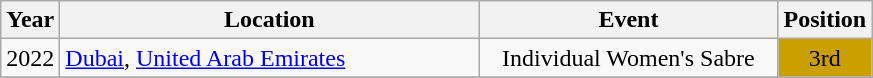<table class="wikitable" style="text-align:center;">
<tr>
<th>Year</th>
<th style="width:17em">Location</th>
<th style="width:12em">Event</th>
<th>Position</th>
</tr>
<tr>
<td>2022</td>
<td rowspan="1" align="left"> <a href='#'>Dubai</a>, <a href='#'>United Arab Emirates</a></td>
<td>Individual Women's Sabre</td>
<td bgcolor="caramel">3rd</td>
</tr>
<tr>
</tr>
</table>
